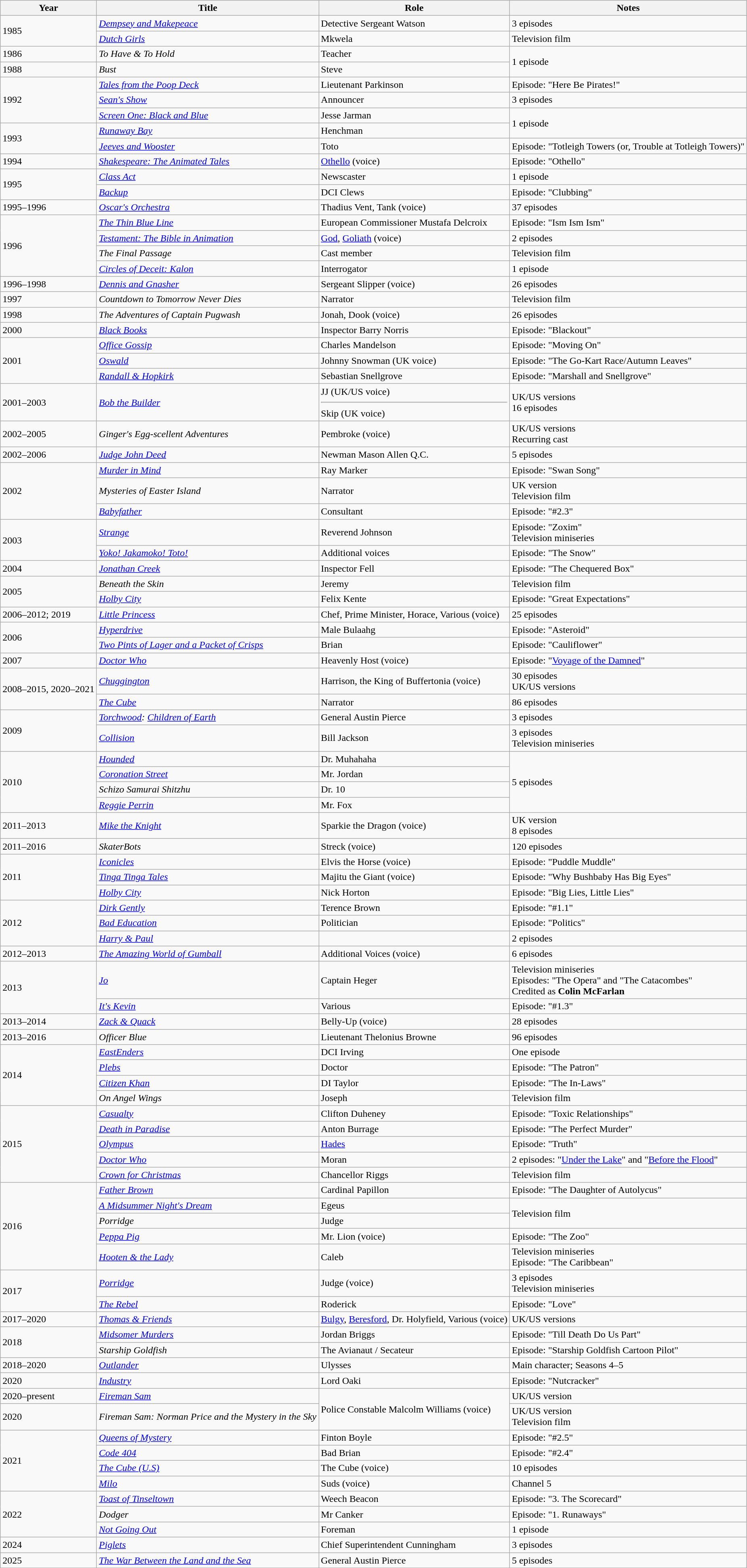<table class="wikitable sortable">
<tr>
<th>Year</th>
<th>Title</th>
<th>Role</th>
<th>Notes</th>
</tr>
<tr>
<td rowspan="2">1985</td>
<td><em><a href='#'>Dempsey and Makepeace</a></em></td>
<td>Detective Sergeant Watson</td>
<td>3 episodes</td>
</tr>
<tr>
<td><em><a href='#'>Dutch Girls</a></em></td>
<td>Mkwela</td>
<td>Television film</td>
</tr>
<tr>
<td>1986</td>
<td><em>To Have & To Hold</em></td>
<td>Teacher</td>
<td rowspan="2">1 episode</td>
</tr>
<tr>
<td>1988</td>
<td><em>Bust</em></td>
<td>Steve</td>
</tr>
<tr>
<td rowspan="3">1992</td>
<td><em><a href='#'>Tales from the Poop Deck</a></em></td>
<td>Lieutenant Parkinson</td>
<td>Episode: "Here Be Pirates!"</td>
</tr>
<tr>
<td><em><a href='#'>Sean's Show</a></em></td>
<td>Announcer</td>
<td>3 episodes</td>
</tr>
<tr>
<td><em><a href='#'>Screen One: Black and Blue</a></em></td>
<td>Jesse Jarman</td>
<td rowspan="2">1 episode</td>
</tr>
<tr>
<td rowspan="2">1993</td>
<td><em><a href='#'>Runaway Bay</a></em></td>
<td>Henchman</td>
</tr>
<tr>
<td><em><a href='#'>Jeeves and Wooster</a></em></td>
<td>Toto</td>
<td>Episode: "Totleigh Towers (or, Trouble at Totleigh Towers)"</td>
</tr>
<tr>
<td>1994</td>
<td><em><a href='#'>Shakespeare: The Animated Tales</a></em></td>
<td><a href='#'>Othello</a> (voice)</td>
<td>Episode: "Othello"</td>
</tr>
<tr>
<td rowspan="2">1995</td>
<td><em><a href='#'>Class Act</a></em></td>
<td>Newscaster</td>
<td>1 episode</td>
</tr>
<tr>
<td><em><a href='#'>Backup</a></em></td>
<td>DCI Clews</td>
<td>Episode: "Clubbing"</td>
</tr>
<tr>
<td>1995–1996</td>
<td><em><a href='#'>Oscar's Orchestra</a></em></td>
<td>Thadius Vent, Tank (voice)</td>
<td>37 episodes</td>
</tr>
<tr>
<td rowspan="4">1996</td>
<td><em><a href='#'>The Thin Blue Line</a></em></td>
<td>European Commissioner Mustafa Delcroix</td>
<td>Episode: "Ism Ism Ism"</td>
</tr>
<tr>
<td><em><a href='#'>Testament: The Bible in Animation</a></em></td>
<td><a href='#'>God</a>, <a href='#'>Goliath</a> (voice)</td>
<td>2 episodes</td>
</tr>
<tr>
<td><em>The Final Passage</em></td>
<td>Cast member</td>
<td>Television film</td>
</tr>
<tr>
<td><em><a href='#'>Circles of Deceit: Kalon</a></em></td>
<td>Interrogator</td>
<td>1 episode</td>
</tr>
<tr>
<td>1996–1998</td>
<td><em><a href='#'>Dennis and Gnasher</a></em></td>
<td>Sergeant Slipper (voice)</td>
<td>26 episodes</td>
</tr>
<tr>
<td>1997</td>
<td><em>Countdown to Tomorrow Never Dies</em></td>
<td>Narrator</td>
<td>Television film</td>
</tr>
<tr>
<td>1998</td>
<td><em>The Adventures of Captain Pugwash</em></td>
<td>Jonah, Dook (voice)</td>
<td>26 episodes</td>
</tr>
<tr>
<td>2000</td>
<td><em><a href='#'>Black Books</a></em></td>
<td>Inspector Barry Norris</td>
<td>Episode: "Blackout"</td>
</tr>
<tr>
<td rowspan="3">2001</td>
<td><em><a href='#'>Office Gossip</a></em></td>
<td>Charles Mandelson</td>
<td>Episode: "Moving On"</td>
</tr>
<tr>
<td><em><a href='#'>Oswald</a></em></td>
<td>Johnny Snowman (UK voice)</td>
<td>Episode: "The Go-Kart Race/Autumn Leaves"</td>
</tr>
<tr>
<td><em><a href='#'>Randall & Hopkirk</a></em></td>
<td>Sebastian Snellgrove</td>
<td>Episode: "Marshall and Snellgrove"</td>
</tr>
<tr>
<td>2001–2003</td>
<td><em><a href='#'>Bob the Builder</a></em></td>
<td>JJ (UK/US voice)<hr>Skip (UK voice)</td>
<td>UK/US versions<br>16 episodes</td>
</tr>
<tr>
<td>2002–2005</td>
<td><em>Ginger's Egg-scellent Adventures</em></td>
<td>Pembroke (voice)</td>
<td>UK/US versions<br>Recurring cast</td>
</tr>
<tr>
<td>2002–2006</td>
<td><em><a href='#'>Judge John Deed</a></em></td>
<td>Newman Mason Allen Q.C.</td>
<td>5 episodes</td>
</tr>
<tr>
<td rowspan="3">2002</td>
<td><em><a href='#'>Murder in Mind</a></em></td>
<td>Ray Marker</td>
<td>Episode: "Swan Song"</td>
</tr>
<tr>
<td><em>Mysteries of Easter Island</em></td>
<td>Narrator</td>
<td>UK version<br>Television film</td>
</tr>
<tr>
<td><em><a href='#'>Babyfather</a></em></td>
<td>Consultant</td>
<td>Episode: "#2.3"</td>
</tr>
<tr>
<td rowspan="2">2003</td>
<td><em><a href='#'>Strange</a></em></td>
<td>Reverend Johnson</td>
<td>Episode: "Zoxim"<br>Television miniseries</td>
</tr>
<tr>
<td><em><a href='#'>Yoko! Jakamoko! Toto!</a></em></td>
<td>Additional voices</td>
<td>Episode: "The Snow"</td>
</tr>
<tr>
<td>2004</td>
<td><em><a href='#'>Jonathan Creek</a></em></td>
<td>Inspector Fell</td>
<td>Episode: "The Chequered Box"</td>
</tr>
<tr>
<td rowspan="2">2005</td>
<td><em>Beneath the Skin</em></td>
<td>Jeremy</td>
<td>Television film</td>
</tr>
<tr>
<td><em><a href='#'>Holby City</a></em></td>
<td>Felix Kente</td>
<td>Episode: "Great Expectations"</td>
</tr>
<tr>
<td>2006–2012; 2019</td>
<td><em><a href='#'>Little Princess</a></em></td>
<td>Chef, Prime Minister, Horace, Various (voice)</td>
<td>25 episodes</td>
</tr>
<tr>
<td rowspan="2">2006</td>
<td><em><a href='#'>Hyperdrive</a></em></td>
<td>Male Bulaahg</td>
<td>Episode: "Asteroid"</td>
</tr>
<tr>
<td><em><a href='#'>Two Pints of Lager and a Packet of Crisps</a></em></td>
<td>Brian</td>
<td>Episode: "Cauliflower"</td>
</tr>
<tr>
<td>2007</td>
<td><em><a href='#'>Doctor Who</a></em></td>
<td>Heavenly Host (voice)</td>
<td>Episode: "<a href='#'>Voyage of the Damned</a>"</td>
</tr>
<tr>
<td rowspan="2">2008–2015, 2020–2021</td>
<td><em><a href='#'>Chuggington</a></em></td>
<td>Harrison, the King of Buffertonia (voice)</td>
<td>30 episodes<br>UK/US versions</td>
</tr>
<tr>
<td><em><a href='#'>The Cube</a></em></td>
<td>Narrator</td>
<td>86 episodes</td>
</tr>
<tr>
<td rowspan="2">2009</td>
<td><em><a href='#'>Torchwood</a>: <a href='#'>Children of Earth</a></em></td>
<td>General Austin Pierce</td>
<td>3 episodes</td>
</tr>
<tr>
<td><em><a href='#'>Collision</a></em></td>
<td>Bill Jackson</td>
<td>3 episodes<br>Television miniseries</td>
</tr>
<tr>
<td rowspan="4">2010</td>
<td><em><a href='#'>Hounded</a></em></td>
<td>Dr. Muhahaha</td>
<td rowspan="4">5 episodes</td>
</tr>
<tr>
<td><em><a href='#'>Coronation Street</a></em></td>
<td>Mr. Jordan</td>
</tr>
<tr>
<td><em>Schizo Samurai Shitzhu</em></td>
<td>Dr. 10</td>
</tr>
<tr>
<td><em><a href='#'>Reggie Perrin</a></em></td>
<td>Mr. Fox</td>
</tr>
<tr>
<td>2011–2013</td>
<td><em><a href='#'>Mike the Knight</a></em></td>
<td>Sparkie the Dragon (voice)</td>
<td>UK version<br>8 episodes</td>
</tr>
<tr>
<td>2011–2016</td>
<td><em>SkaterBots</em></td>
<td>Streck (voice)</td>
<td>120 episodes</td>
</tr>
<tr>
<td rowspan="3">2011</td>
<td><em><a href='#'>Iconicles</a></em></td>
<td>Elvis the Horse (voice)</td>
<td>Episode: "Puddle Muddle"</td>
</tr>
<tr>
<td><em><a href='#'>Tinga Tinga Tales</a></em></td>
<td>Majitu the Giant (voice)</td>
<td>Episode: "Why Bushbaby Has Big Eyes"</td>
</tr>
<tr>
<td><em><a href='#'>Holby City</a></em></td>
<td>Nick Horton</td>
<td>Episode: "Big Lies, Little Lies"</td>
</tr>
<tr>
<td rowspan="3">2012</td>
<td><em><a href='#'>Dirk Gently</a></em></td>
<td>Terence Brown</td>
<td>Episode: "#1.1"</td>
</tr>
<tr>
<td><em><a href='#'>Bad Education</a></em></td>
<td>Politician</td>
<td>Episode: "Politics"</td>
</tr>
<tr>
<td><em><a href='#'>Harry & Paul</a></em></td>
<td></td>
<td>2 episodes</td>
</tr>
<tr>
<td>2012–2013</td>
<td><em><a href='#'>The Amazing World of Gumball</a></em></td>
<td>Additional Voices (voice)</td>
<td>6 episodes</td>
</tr>
<tr>
<td rowspan="2">2013</td>
<td><em><a href='#'>Jo</a></em></td>
<td>Captain Heger</td>
<td>Television miniseries<br>Episodes: "The Opera" and "The Catacombes"<br>Credited as <strong>Colin McFarlan</strong></td>
</tr>
<tr>
<td><em><a href='#'>It's Kevin</a></em></td>
<td>Various</td>
<td>Episode: "#1.3"</td>
</tr>
<tr>
<td>2013–2014</td>
<td><em><a href='#'>Zack & Quack</a></em></td>
<td>Belly-Up (voice)</td>
<td>28 episodes</td>
</tr>
<tr>
<td>2013–2016</td>
<td><em>Officer Blue</em></td>
<td>Lieutenant Thelonius Browne</td>
<td>96 episodes</td>
</tr>
<tr>
<td rowspan="4">2014</td>
<td><em><a href='#'>EastEnders</a></em></td>
<td>DCI Irving</td>
<td>One episode</td>
</tr>
<tr>
<td><em><a href='#'>Plebs</a></em></td>
<td>Doctor</td>
<td>Episode: "The Patron"</td>
</tr>
<tr>
<td><em><a href='#'>Citizen Khan</a></em></td>
<td>DI Taylor</td>
<td>Episode: "The In-Laws"</td>
</tr>
<tr>
<td><em>On Angel Wings</em></td>
<td>Joseph</td>
<td>Television film</td>
</tr>
<tr>
<td rowspan="5">2015</td>
<td><em><a href='#'>Casualty</a></em></td>
<td>Clifton Duheney</td>
<td>Episode: "Toxic Relationships"</td>
</tr>
<tr>
<td><em><a href='#'>Death in Paradise</a></em></td>
<td>Anton Burrage</td>
<td>Episode: "The Perfect Murder"</td>
</tr>
<tr>
<td><em><a href='#'>Olympus</a></em></td>
<td><a href='#'>Hades</a></td>
<td>Episode: "Truth"</td>
</tr>
<tr>
<td><em><a href='#'>Doctor Who</a></em></td>
<td>Moran</td>
<td>2 episodes: "<a href='#'>Under the Lake</a>" and "<a href='#'>Before the Flood</a>"</td>
</tr>
<tr>
<td><em><a href='#'>Crown for Christmas</a></em></td>
<td>Chancellor Riggs</td>
<td>Television film</td>
</tr>
<tr>
<td rowspan="5">2016</td>
<td><em><a href='#'>Father Brown</a></em></td>
<td>Cardinal Papillon</td>
<td>Episode: "The Daughter of Autolycus"</td>
</tr>
<tr>
<td><em><a href='#'>A Midsummer Night's Dream</a></em></td>
<td>Egeus</td>
<td rowspan="2">Television film</td>
</tr>
<tr>
<td><em>Porridge</em></td>
<td>Judge</td>
</tr>
<tr>
<td><em><a href='#'>Peppa Pig</a></em></td>
<td>Mr. Lion (voice)</td>
<td>Episode: "The Zoo"</td>
</tr>
<tr>
<td><em><a href='#'>Hooten & the Lady</a></em></td>
<td>Caleb</td>
<td>Television miniseries<br>Episode: "The Caribbean"</td>
</tr>
<tr>
<td rowspan="2">2017</td>
<td><em><a href='#'>Porridge</a></em></td>
<td>Judge (voice)</td>
<td>3 episodes<br>Television miniseries</td>
</tr>
<tr>
<td><em><a href='#'>The Rebel</a></em></td>
<td>Roderick</td>
<td>Episode: "Love"</td>
</tr>
<tr>
<td>2017–2020</td>
<td><em><a href='#'>Thomas & Friends</a></em></td>
<td><a href='#'>Bulgy</a>, <a href='#'>Beresford</a>, Dr. Holyfield, Various (voice)</td>
<td>UK/US versions</td>
</tr>
<tr>
<td rowspan="2">2018</td>
<td><em><a href='#'>Midsomer Murders</a></em></td>
<td>Jordan Briggs</td>
<td>Episode: "Till Death Do Us Part"</td>
</tr>
<tr>
<td><em>Starship Goldfish</em></td>
<td>The Avianaut / Secateur</td>
<td>Episode: "Starship Goldfish Cartoon Pilot"</td>
</tr>
<tr>
<td>2018–2020</td>
<td><em><a href='#'>Outlander</a></em></td>
<td>Ulysses</td>
<td>Main character; Seasons 4–5</td>
</tr>
<tr>
<td>2020</td>
<td><em><a href='#'>Industry</a></em></td>
<td>Lord Oaki</td>
<td>Episode: "Nutcracker"</td>
</tr>
<tr>
<td>2020–present</td>
<td><em><a href='#'>Fireman Sam</a></em></td>
<td rowspan="2">Police Constable Malcolm Williams (voice)</td>
<td>UK/US version</td>
</tr>
<tr>
<td>2020</td>
<td><em>Fireman Sam: Norman Price and the Mystery in the Sky</em></td>
<td>UK/US version<br>Television film</td>
</tr>
<tr>
<td rowspan="4">2021</td>
<td><em><a href='#'>Queens of Mystery</a></em></td>
<td>Finton Boyle</td>
<td>Episode: "#2.5"</td>
</tr>
<tr>
<td><em><a href='#'>Code 404</a></em></td>
<td>Bad Brian</td>
<td>Episode: "#2.4"</td>
</tr>
<tr>
<td><em><a href='#'>The Cube (U.S)</a></em></td>
<td>The Cube (voice)</td>
<td>10 episodes</td>
</tr>
<tr>
<td><em><a href='#'>Milo</a></em></td>
<td>Suds (voice)</td>
<td>Channel 5</td>
</tr>
<tr>
<td rowspan="3">2022</td>
<td><em><a href='#'>Toast of Tinseltown</a></em></td>
<td>Weech Beacon</td>
<td>Episode: "3. The Scorecard"</td>
</tr>
<tr>
<td><em>Dodger</em></td>
<td>Mr Canker</td>
<td>Episode: "1. Runaways"</td>
</tr>
<tr>
<td><em><a href='#'>Not Going Out</a></em></td>
<td>Foreman</td>
<td>1 episode</td>
</tr>
<tr>
<td>2024</td>
<td><em><a href='#'>Piglets</a></em></td>
<td>Chief Superintendent Cunningham</td>
<td>3 episodes</td>
</tr>
<tr>
<td>2025</td>
<td><em><a href='#'>The War Between the Land and the Sea</a></em></td>
<td>General Austin Pierce</td>
<td>5 episodes</td>
</tr>
</table>
